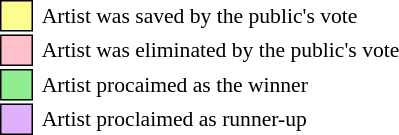<table class="toccolours" style="font-size: 90%; white-space: nowrap;">
<tr>
<td style="background-color:#fdfc8f; border: 1px solid black">     </td>
<td> Artist was saved by the public's vote</td>
</tr>
<tr>
<td style="background-color:pink; border: 1px solid black">     </td>
<td> Artist was eliminated by the public's vote</td>
</tr>
<tr>
<td style="background-color:lightgreen; border: 1px solid black">     </td>
<td> Artist procaimed as the winner</td>
</tr>
<tr>
<td style="background-color:#E0B0FF; border: 1px solid black">     </td>
<td> Artist proclaimed as runner-up</td>
</tr>
</table>
